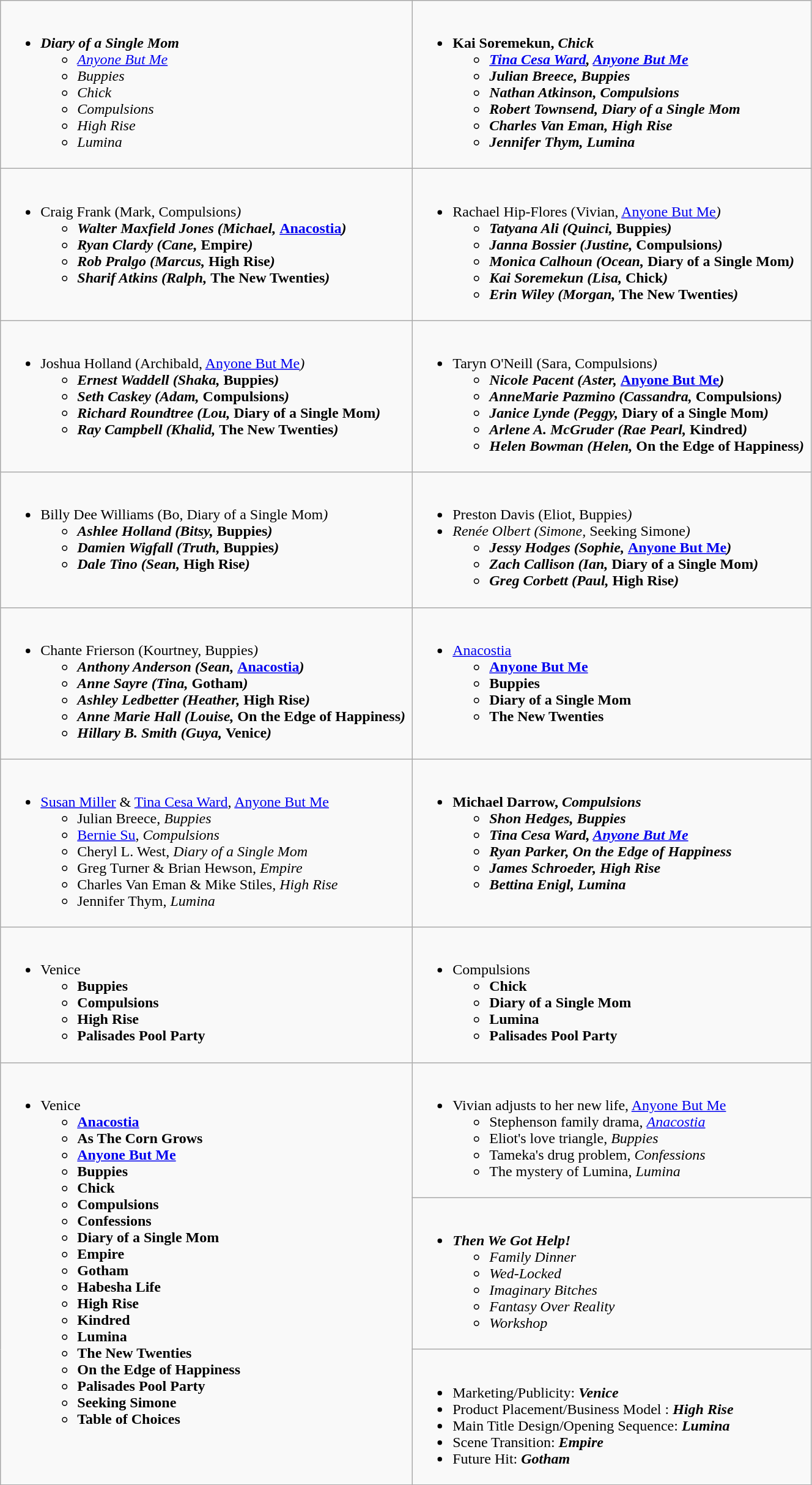<table class=wikitable  style="width:70%">
<tr>
<td valign="top" width:50%"><br><ul><li><strong><em>Diary of a Single Mom</em></strong><ul><li><em><a href='#'>Anyone But Me</a></em></li><li><em>Buppies</em></li><li><em>Chick</em></li><li><em>Compulsions</em></li><li><em>High Rise</em></li><li><em>Lumina</em></li></ul></li></ul></td>
<td valign="top"  width:50%"><br><ul><li><strong>Kai Soremekun, <em>Chick<strong><em><ul><li><a href='#'>Tina Cesa Ward</a>, </em><a href='#'>Anyone But Me</a><em></li><li>Julian Breece, </em>Buppies<em></li><li>Nathan Atkinson, </em>Compulsions<em></li><li>Robert Townsend, </em>Diary of a Single Mom<em></li><li>Charles Van Eman, </em>High Rise<em></li><li>Jennifer Thym, </em>Lumina<em></li></ul></li></ul></td>
</tr>
<tr>
<td valign="top"  width:50%"><br><ul><li></strong>Craig Frank (Mark, </em>Compulsions<em>)<strong><ul><li>Walter Maxfield Jones (Michael, </em><a href='#'>Anacostia</a><em>)</li><li>Ryan Clardy (Cane, </em>Empire<em>)</li><li>Rob Pralgo (Marcus, </em>High Rise<em>)</li><li>Sharif Atkins (Ralph, </em>The New Twenties<em>)</li></ul></li></ul></td>
<td valign="top"  width:50%"><br><ul><li></strong>Rachael Hip-Flores (Vivian, </em><a href='#'>Anyone But Me</a><em>)<strong><ul><li>Tatyana Ali (Quinci, </em>Buppies<em>)</li><li>Janna Bossier (Justine, </em>Compulsions<em>)</li><li>Monica Calhoun (Ocean, </em>Diary of a Single Mom<em>)</li><li>Kai Soremekun (Lisa, </em>Chick<em>)</li><li>Erin Wiley (Morgan, </em>The New Twenties<em>)</li></ul></li></ul></td>
</tr>
<tr>
<td valign="top"  width:50%"><br><ul><li></strong>Joshua Holland (Archibald, </em><a href='#'>Anyone But Me</a><em>)<strong><ul><li>Ernest Waddell (Shaka, </em>Buppies<em>)</li><li>Seth Caskey (Adam, </em>Compulsions<em>)</li><li>Richard Roundtree (Lou, </em>Diary of a Single Mom<em>)</li><li>Ray Campbell (Khalid, </em>The New Twenties<em>)</li></ul></li></ul></td>
<td valign="top"  width:50%"><br><ul><li></strong>Taryn O'Neill (Sara, </em>Compulsions<em>)<strong><ul><li>Nicole Pacent (Aster, </em><a href='#'>Anyone But Me</a><em>)</li><li>AnneMarie Pazmino (Cassandra, </em>Compulsions<em>)</li><li>Janice Lynde (Peggy, </em>Diary of a Single Mom<em>)</li><li>Arlene A. McGruder (Rae Pearl, </em>Kindred<em>)</li><li>Helen Bowman (Helen, </em>On the Edge of Happiness<em>)</li></ul></li></ul></td>
</tr>
<tr>
<td valign="top"  width:50%"><br><ul><li></strong>Billy Dee Williams (Bo, </em>Diary of a Single Mom<em>)<strong><ul><li>Ashlee Holland (Bitsy, </em>Buppies<em>)</li><li>Damien Wigfall (Truth, </em>Buppies<em>)</li><li>Dale Tino (Sean, </em>High Rise<em>)</li></ul></li></ul></td>
<td valign="top"  width:50%"><br><ul><li></strong>Preston Davis (Eliot, </em>Buppies<em>)<strong></li><li></strong>Renée Olbert (Simone, </em>Seeking Simone<em>)<strong><ul><li>Jessy Hodges (Sophie, </em><a href='#'>Anyone But Me</a><em>)</li><li>Zach Callison (Ian, </em>Diary of a Single Mom<em>)</li><li>Greg Corbett (Paul, </em>High Rise<em>)</li></ul></li></ul></td>
</tr>
<tr>
<td valign="top"  width:50%"><br><ul><li></strong>Chante Frierson (Kourtney, </em>Buppies<em>)<strong><ul><li>Anthony Anderson (Sean, </em><a href='#'>Anacostia</a><em>)</li><li>Anne Sayre (Tina, </em>Gotham<em>)</li><li>Ashley Ledbetter (Heather, </em>High Rise<em>)</li><li>Anne Marie Hall (Louise, </em>On the Edge of Happiness<em>)</li><li>Hillary B. Smith (Guya, </em>Venice<em>)</li></ul></li></ul></td>
<td valign="top"  width:50%"><br><ul><li></em></strong><a href='#'>Anacostia</a><strong><em><ul><li></em><a href='#'>Anyone But Me</a><em></li><li></em>Buppies<em></li><li></em>Diary of a Single Mom<em></li><li></em>The New Twenties<em></li></ul></li></ul></td>
</tr>
<tr>
<td valign="top"  width:50%"><br><ul><li></strong><a href='#'>Susan Miller</a> & <a href='#'>Tina Cesa Ward</a>, </em><a href='#'>Anyone But Me</a></em></strong><ul><li>Julian Breece, <em>Buppies</em></li><li><a href='#'>Bernie Su</a>, <em>Compulsions</em></li><li>Cheryl L. West, <em>Diary of a Single Mom</em></li><li>Greg Turner & Brian Hewson, <em>Empire</em></li><li>Charles Van Eman & Mike Stiles, <em>High Rise</em></li><li>Jennifer Thym, <em>Lumina</em></li></ul></li></ul></td>
<td valign="top"  width:50%"><br><ul><li><strong>Michael Darrow, <em>Compulsions<strong><em><ul><li>Shon Hedges, </em>Buppies<em></li><li>Tina Cesa Ward, </em><a href='#'>Anyone But Me</a><em></li><li>Ryan Parker, </em>On the Edge of Happiness<em></li><li>James Schroeder, </em>High Rise<em></li><li>Bettina Enigl, </em>Lumina<em></li></ul></li></ul></td>
</tr>
<tr>
<td valign="top"  width:50%"><br><ul><li></em></strong>Venice<strong><em><ul><li></em>Buppies<em></li><li></em>Compulsions<em></li><li></em>High Rise<em></li><li></em>Palisades Pool Party<em></li></ul></li></ul></td>
<td valign="top"  width:50%"><br><ul><li></em></strong>Compulsions<strong><em><ul><li></em>Chick<em></li><li></em>Diary of a Single Mom<em></li><li></em>Lumina<em></li><li></em>Palisades Pool Party<em></li></ul></li></ul></td>
</tr>
<tr>
<td valign="top"  width:50%" rowspan=3><br><ul><li></em></strong>Venice<strong><em><ul><li></em><a href='#'>Anacostia</a><em></li><li></em>As The Corn Grows<em></li><li></em><a href='#'>Anyone But Me</a><em></li><li></em>Buppies<em></li><li></em>Chick<em></li><li></em>Compulsions<em></li><li></em>Confessions<em></li><li></em>Diary of a Single Mom<em></li><li></em>Empire<em></li><li></em>Gotham<em></li><li></em>Habesha Life<em></li><li></em>High Rise<em></li><li></em>Kindred<em></li><li></em>Lumina<em></li><li></em>The New Twenties<em></li><li></em>On the Edge of Happiness<em></li><li></em>Palisades Pool Party<em></li><li></em>Seeking Simone<em></li><li></em>Table of Choices<em></li></ul></li></ul></td>
<td valign="top"  width:50%"><br><ul><li></strong>Vivian adjusts to her new life, </em><a href='#'>Anyone But Me</a></em></strong><ul><li>Stephenson family drama, <em><a href='#'>Anacostia</a></em></li><li>Eliot's love triangle, <em>Buppies</em></li><li>Tameka's drug problem, <em>Confessions</em></li><li>The mystery of Lumina, <em>Lumina</em></li></ul></li></ul></td>
</tr>
<tr>
<td valign="top"  width:50%"><br><ul><li><strong><em>Then We Got Help!</em></strong><ul><li><em>Family Dinner</em></li><li><em>Wed-Locked</em></li><li><em>Imaginary Bitches</em></li><li><em>Fantasy Over Reality</em></li><li><em>Workshop</em></li></ul></li></ul></td>
</tr>
<tr>
<td valign="top"  width:50%"><br><ul><li>Marketing/Publicity: <strong><em>Venice</em></strong></li><li>Product Placement/Business Model : <strong><em>High Rise</em></strong></li><li>Main Title Design/Opening Sequence: <strong><em>Lumina</em></strong></li><li>Scene Transition: <strong><em>Empire</em></strong></li><li>Future Hit: <strong><em>Gotham</em></strong></li></ul></td>
</tr>
</table>
